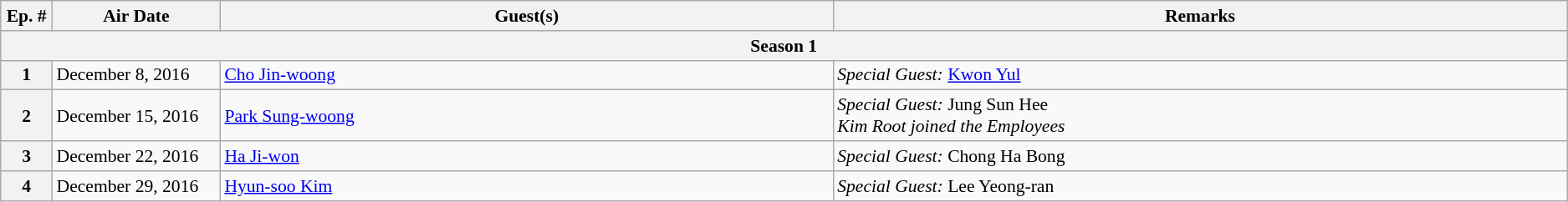<table class="wikitable" style = "font-size: 90%;">
<tr>
<th width=35>Ep. #</th>
<th width=130>Air Date</th>
<th width=500>Guest(s)</th>
<th width=600>Remarks</th>
</tr>
<tr>
<th colspan="4">Season 1</th>
</tr>
<tr>
<th>1</th>
<td>December 8, 2016</td>
<td><a href='#'>Cho Jin-woong</a></td>
<td><em>Special Guest:</em> <a href='#'>Kwon Yul</a></td>
</tr>
<tr>
<th>2</th>
<td>December 15, 2016</td>
<td><a href='#'>Park Sung-woong</a></td>
<td><em>Special Guest:</em> Jung Sun Hee<br><em>Kim Root joined the Employees</em></td>
</tr>
<tr>
<th>3</th>
<td>December 22, 2016</td>
<td><a href='#'>Ha Ji-won</a></td>
<td><em>Special Guest:</em> Chong Ha Bong</td>
</tr>
<tr>
<th>4</th>
<td>December 29, 2016</td>
<td><a href='#'>Hyun-soo Kim</a></td>
<td><em>Special Guest:</em> Lee Yeong-ran</td>
</tr>
</table>
